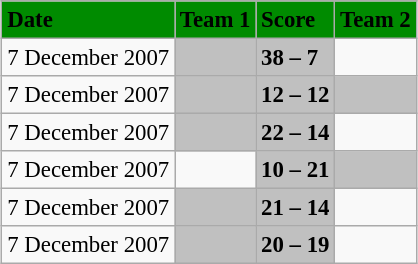<table class="wikitable" style="margin:0.5em auto; font-size:95%">
<tr bgcolor="#008B00">
<td><strong>Date</strong></td>
<td><strong>Team 1</strong></td>
<td><strong>Score</strong></td>
<td><strong>Team 2</strong></td>
</tr>
<tr>
<td>7 December 2007</td>
<td bgcolor="silver"><strong></strong></td>
<td bgcolor="silver"><strong>38 – 7</strong></td>
<td></td>
</tr>
<tr>
<td>7 December 2007</td>
<td bgcolor="silver"><strong></strong></td>
<td bgcolor="silver"><strong>12 – 12</strong></td>
<td bgcolor="silver"><strong></strong></td>
</tr>
<tr>
<td>7 December 2007</td>
<td bgcolor="silver"><strong></strong></td>
<td bgcolor="silver"><strong>22 – 14</strong></td>
<td></td>
</tr>
<tr>
<td>7 December 2007</td>
<td></td>
<td bgcolor="silver"><strong>10 – 21</strong></td>
<td bgcolor="silver"><strong></strong></td>
</tr>
<tr>
<td>7 December 2007</td>
<td bgcolor="silver"><strong></strong></td>
<td bgcolor="silver"><strong>21 – 14</strong></td>
<td></td>
</tr>
<tr>
<td>7 December 2007</td>
<td bgcolor="silver"><strong></strong></td>
<td bgcolor="silver"><strong>20 – 19</strong></td>
<td></td>
</tr>
</table>
